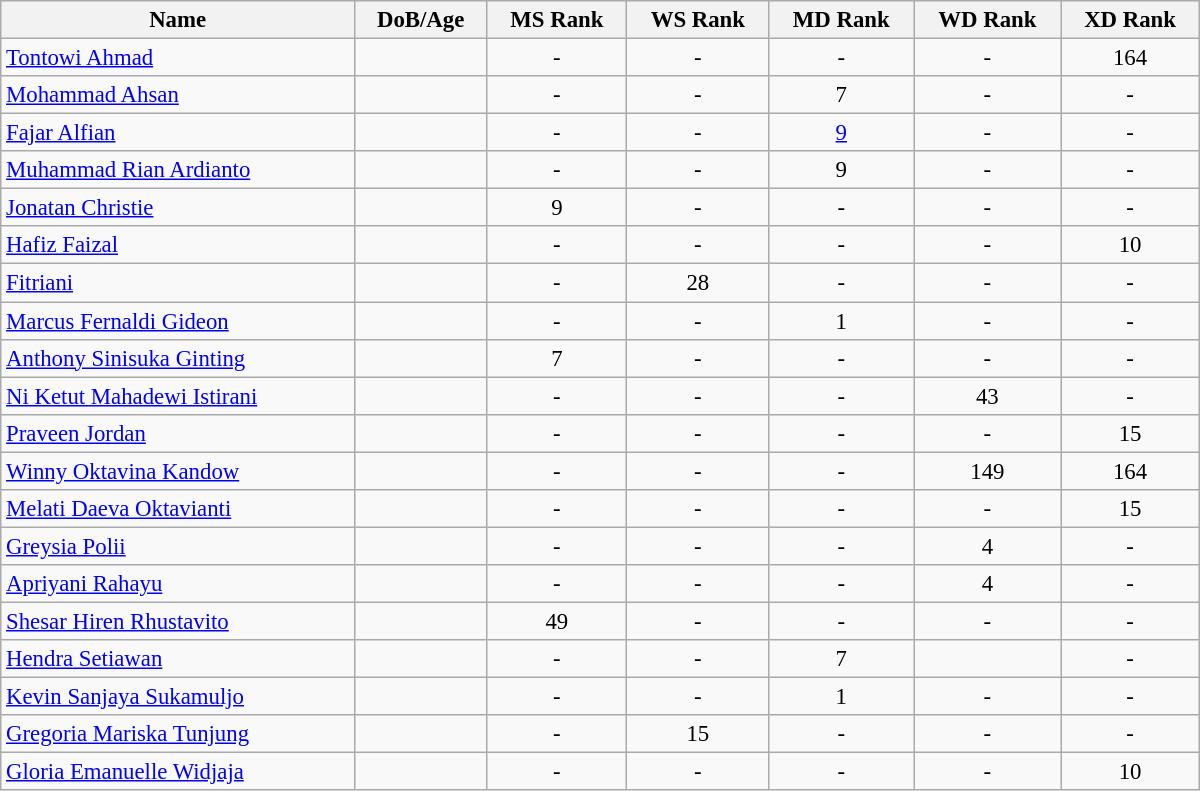<table class="wikitable"  style="width:800px; font-size:95%; text-align:center">
<tr>
<th align="left">Name</th>
<th align="left">DoB/Age</th>
<th align="left">MS Rank</th>
<th align="left">WS Rank</th>
<th align="left">MD Rank</th>
<th align="left">WD Rank</th>
<th align="left">XD Rank</th>
</tr>
<tr>
<td align="left"><a href='#'>Tontowi Ahmad</a></td>
<td align="left"></td>
<td>-</td>
<td>-</td>
<td>-</td>
<td>-</td>
<td>164</td>
</tr>
<tr>
<td align="left"><a href='#'>Mohammad Ahsan</a></td>
<td align="left"></td>
<td>-</td>
<td>-</td>
<td>7</td>
<td>-</td>
<td>-</td>
</tr>
<tr>
<td align="left"><a href='#'>Fajar Alfian</a></td>
<td align="left"></td>
<td>-</td>
<td>-</td>
<td><a href='#'>9</a></td>
<td>-</td>
<td>-</td>
</tr>
<tr>
<td align="left"><a href='#'>Muhammad Rian Ardianto</a></td>
<td align="left"></td>
<td>-</td>
<td>-</td>
<td>9</td>
<td>-</td>
<td>-</td>
</tr>
<tr>
<td align="left"><a href='#'>Jonatan Christie</a></td>
<td align="left"></td>
<td>9</td>
<td>-</td>
<td>-</td>
<td>-</td>
<td>-</td>
</tr>
<tr>
<td align="left"><a href='#'>Hafiz Faizal</a></td>
<td align="left"></td>
<td>-</td>
<td>-</td>
<td>-</td>
<td>-</td>
<td>10</td>
</tr>
<tr>
<td align="left"><a href='#'>Fitriani</a></td>
<td align="left"></td>
<td>-</td>
<td>28</td>
<td>-</td>
<td>-</td>
<td>-</td>
</tr>
<tr>
<td align="left"><a href='#'>Marcus Fernaldi Gideon</a></td>
<td align="left"></td>
<td>-</td>
<td>-</td>
<td>1</td>
<td>-</td>
<td>-</td>
</tr>
<tr>
<td align="left"><a href='#'>Anthony Sinisuka Ginting</a></td>
<td align="left"></td>
<td>7</td>
<td>-</td>
<td>-</td>
<td>-</td>
<td>-</td>
</tr>
<tr>
<td align="left"><a href='#'>Ni Ketut Mahadewi Istirani</a></td>
<td align="left"></td>
<td>-</td>
<td>-</td>
<td>-</td>
<td>43</td>
<td>-</td>
</tr>
<tr>
<td align="left"><a href='#'>Praveen Jordan</a></td>
<td align="left"></td>
<td>-</td>
<td>-</td>
<td>-</td>
<td>-</td>
<td>15</td>
</tr>
<tr>
<td align="left"><a href='#'>Winny Oktavina Kandow</a></td>
<td align="left"></td>
<td>-</td>
<td>-</td>
<td>-</td>
<td>149</td>
<td>164</td>
</tr>
<tr>
<td align="left"><a href='#'>Melati Daeva Oktavianti</a></td>
<td align="left"></td>
<td>-</td>
<td>-</td>
<td>-</td>
<td>-</td>
<td>15</td>
</tr>
<tr>
<td align="left"><a href='#'>Greysia Polii</a></td>
<td align="left"></td>
<td>-</td>
<td>-</td>
<td>-</td>
<td>4</td>
<td>-</td>
</tr>
<tr>
<td align="left"><a href='#'>Apriyani Rahayu</a></td>
<td align="left"></td>
<td>-</td>
<td>-</td>
<td>-</td>
<td>4</td>
<td>-</td>
</tr>
<tr>
<td align="left"><a href='#'>Shesar Hiren Rhustavito</a></td>
<td align="left"></td>
<td>49</td>
<td>-</td>
<td>-</td>
<td>-</td>
<td>-</td>
</tr>
<tr>
<td align="left"><a href='#'>Hendra Setiawan</a></td>
<td align="left"></td>
<td>-</td>
<td>-</td>
<td>7</td>
<td></td>
<td>-</td>
</tr>
<tr>
<td align="left"><a href='#'>Kevin Sanjaya Sukamuljo</a></td>
<td align="left"></td>
<td>-</td>
<td>-</td>
<td>1</td>
<td>-</td>
<td>-</td>
</tr>
<tr>
<td align="left"><a href='#'>Gregoria Mariska Tunjung</a></td>
<td align="left"></td>
<td>-</td>
<td>15</td>
<td>-</td>
<td>-</td>
<td>-</td>
</tr>
<tr>
<td align="left"><a href='#'>Gloria Emanuelle Widjaja</a></td>
<td align="left"></td>
<td>-</td>
<td>-</td>
<td>-</td>
<td>-</td>
<td>10</td>
</tr>
</table>
